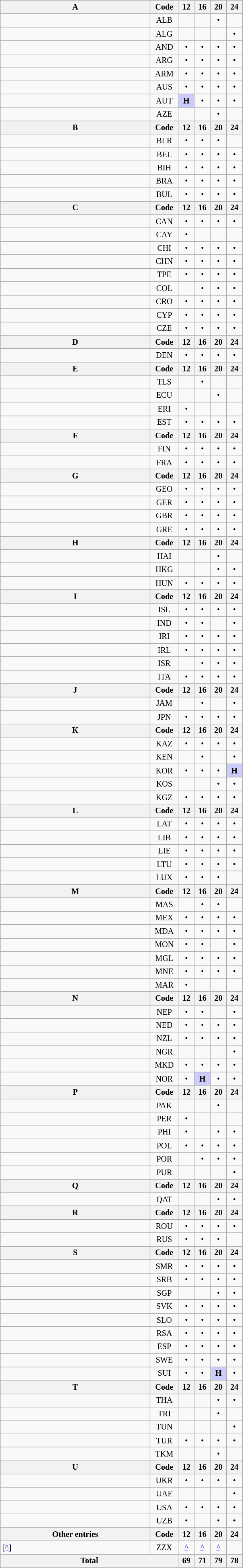<table class="wikitable" style="text-align:center; font-size:85%">
<tr>
<th style="width:18em"><span>A</span></th>
<th style="width:3em">Code</th>
<th style="width:1.5em">12</th>
<th style="width:1.5em">16</th>
<th style="width:1.5em">20</th>
<th style="width:1.5em">24</th>
</tr>
<tr>
<td align=left></td>
<td>ALB</td>
<td></td>
<td></td>
<td>•</td>
<td></td>
</tr>
<tr>
<td align=left></td>
<td>ALG</td>
<td></td>
<td></td>
<td></td>
<td>•</td>
</tr>
<tr>
<td align=left></td>
<td>AND</td>
<td>•</td>
<td>•</td>
<td>•</td>
<td>•</td>
</tr>
<tr>
<td align=left></td>
<td>ARG</td>
<td>•</td>
<td>•</td>
<td>•</td>
<td>•</td>
</tr>
<tr>
<td align=left></td>
<td>ARM</td>
<td>•</td>
<td>•</td>
<td>•</td>
<td>•</td>
</tr>
<tr>
<td align=left></td>
<td>AUS</td>
<td>•</td>
<td>•</td>
<td>•</td>
<td>•</td>
</tr>
<tr>
<td align=left></td>
<td>AUT</td>
<td bgcolor=#ccccff><strong>H</strong></td>
<td>•</td>
<td>•</td>
<td>•</td>
</tr>
<tr>
<td align=left></td>
<td>AZE</td>
<td></td>
<td></td>
<td>•</td>
<td></td>
</tr>
<tr>
<th style="width:18em"><span>B</span></th>
<th style="width:3em">Code</th>
<th style="width:1.5em">12</th>
<th style="width:1.5em">16</th>
<th style="width:1.5em">20</th>
<th style="width:1.5em">24</th>
</tr>
<tr>
<td align=left></td>
<td>BLR</td>
<td>•</td>
<td>•</td>
<td>•</td>
<td></td>
</tr>
<tr>
<td align=left></td>
<td>BEL</td>
<td>•</td>
<td>•</td>
<td>•</td>
<td>•</td>
</tr>
<tr>
<td align=left></td>
<td>BIH</td>
<td>•</td>
<td>•</td>
<td>•</td>
<td>•</td>
</tr>
<tr>
<td align=left></td>
<td>BRA</td>
<td>•</td>
<td>•</td>
<td>•</td>
<td>•</td>
</tr>
<tr>
<td align=left></td>
<td>BUL</td>
<td>•</td>
<td>•</td>
<td>•</td>
<td>•</td>
</tr>
<tr>
<th style="width:18em"><span>C</span></th>
<th style="width:3em">Code</th>
<th style="width:1.5em">12</th>
<th style="width:1.5em">16</th>
<th style="width:1.5em">20</th>
<th style="width:1.5em">24</th>
</tr>
<tr>
<td align=left></td>
<td>CAN</td>
<td>•</td>
<td>•</td>
<td>•</td>
<td>•</td>
</tr>
<tr>
<td align=left></td>
<td>CAY</td>
<td>•</td>
<td></td>
<td></td>
<td></td>
</tr>
<tr>
<td align=left></td>
<td>CHI</td>
<td>•</td>
<td>•</td>
<td>•</td>
<td>•</td>
</tr>
<tr>
<td align=left></td>
<td>CHN</td>
<td>•</td>
<td>•</td>
<td>•</td>
<td>•</td>
</tr>
<tr>
<td align=left></td>
<td>TPE</td>
<td>•</td>
<td>•</td>
<td>•</td>
<td>•</td>
</tr>
<tr>
<td align=left></td>
<td>COL</td>
<td></td>
<td>•</td>
<td>•</td>
<td>•</td>
</tr>
<tr>
<td align=left></td>
<td>CRO</td>
<td>•</td>
<td>•</td>
<td>•</td>
<td>•</td>
</tr>
<tr>
<td align=left></td>
<td>CYP</td>
<td>•</td>
<td>•</td>
<td>•</td>
<td>•</td>
</tr>
<tr>
<td align=left></td>
<td>CZE</td>
<td>•</td>
<td>•</td>
<td>•</td>
<td>•</td>
</tr>
<tr>
<th style="width:18em"><span>D</span></th>
<th style="width:3em">Code</th>
<th style="width:1.5em">12</th>
<th style="width:1.5em">16</th>
<th style="width:1.5em">20</th>
<th style="width:1.5em">24</th>
</tr>
<tr>
<td align=left></td>
<td>DEN</td>
<td>•</td>
<td>•</td>
<td>•</td>
<td>•</td>
</tr>
<tr>
<th style="width:18em"><span>E</span></th>
<th style="width:3em">Code</th>
<th style="width:1.5em">12</th>
<th style="width:1.5em">16</th>
<th style="width:1.5em">20</th>
<th style="width:1.5em">24</th>
</tr>
<tr>
<td align=left></td>
<td>TLS</td>
<td></td>
<td>•</td>
<td></td>
<td></td>
</tr>
<tr>
<td align=left></td>
<td>ECU</td>
<td></td>
<td></td>
<td>•</td>
<td></td>
</tr>
<tr>
<td align=left></td>
<td>ERI</td>
<td>•</td>
<td></td>
<td></td>
<td></td>
</tr>
<tr>
<td align=left></td>
<td>EST</td>
<td>•</td>
<td>•</td>
<td>•</td>
<td>•</td>
</tr>
<tr>
<th style="width:18em"><span>F</span></th>
<th style="width:3em">Code</th>
<th style="width:1.5em">12</th>
<th style="width:1.5em">16</th>
<th style="width:1.5em">20</th>
<th style="width:1.5em">24</th>
</tr>
<tr>
<td align=left></td>
<td>FIN</td>
<td>•</td>
<td>•</td>
<td>•</td>
<td>•</td>
</tr>
<tr>
<td align=left></td>
<td>FRA</td>
<td>•</td>
<td>•</td>
<td>•</td>
<td>•</td>
</tr>
<tr>
<th style="width:18em"><span>G</span></th>
<th style="width:3em">Code</th>
<th style="width:1.5em">12</th>
<th style="width:1.5em">16</th>
<th style="width:1.5em">20</th>
<th style="width:1.5em">24</th>
</tr>
<tr>
<td align=left></td>
<td>GEO</td>
<td>•</td>
<td>•</td>
<td>•</td>
<td>•</td>
</tr>
<tr>
<td align=left></td>
<td>GER</td>
<td>•</td>
<td>•</td>
<td>•</td>
<td>•</td>
</tr>
<tr>
<td align=left></td>
<td>GBR</td>
<td>•</td>
<td>•</td>
<td>•</td>
<td>•</td>
</tr>
<tr>
<td align=left></td>
<td>GRE</td>
<td>•</td>
<td>•</td>
<td>•</td>
<td>•</td>
</tr>
<tr>
<th style="width:18em"><span>H</span></th>
<th style="width:3em">Code</th>
<th style="width:1.5em">12</th>
<th style="width:1.5em">16</th>
<th style="width:1.5em">20</th>
<th style="width:1.5em">24</th>
</tr>
<tr>
<td align=left></td>
<td>HAI</td>
<td></td>
<td></td>
<td>•</td>
<td></td>
</tr>
<tr>
<td align=left></td>
<td>HKG</td>
<td></td>
<td></td>
<td>•</td>
<td>•</td>
</tr>
<tr>
<td align=left></td>
<td>HUN</td>
<td>•</td>
<td>•</td>
<td>•</td>
<td>•</td>
</tr>
<tr>
<th style="width:18em"><span>I</span></th>
<th style="width:3em">Code</th>
<th style="width:1.5em">12</th>
<th style="width:1.5em">16</th>
<th style="width:1.5em">20</th>
<th style="width:1.5em">24</th>
</tr>
<tr>
<td align=left></td>
<td>ISL</td>
<td>•</td>
<td>•</td>
<td>•</td>
<td>•</td>
</tr>
<tr>
<td align=left></td>
<td>IND</td>
<td>•</td>
<td>•</td>
<td></td>
<td>•</td>
</tr>
<tr>
<td align=left></td>
<td>IRI</td>
<td>•</td>
<td>•</td>
<td>•</td>
<td>•</td>
</tr>
<tr>
<td align=left></td>
<td>IRL</td>
<td>•</td>
<td>•</td>
<td>•</td>
<td>•</td>
</tr>
<tr>
<td align=left></td>
<td>ISR</td>
<td></td>
<td>•</td>
<td>•</td>
<td>•</td>
</tr>
<tr>
<td align=left></td>
<td>ITA</td>
<td>•</td>
<td>•</td>
<td>•</td>
<td>•</td>
</tr>
<tr>
<th style="width:18em"><span>J</span></th>
<th style="width:3em">Code</th>
<th style="width:1.5em">12</th>
<th style="width:1.5em">16</th>
<th style="width:1.5em">20</th>
<th style="width:1.5em">24</th>
</tr>
<tr>
<td align=left></td>
<td>JAM</td>
<td></td>
<td>•</td>
<td></td>
<td>•</td>
</tr>
<tr>
<td align=left></td>
<td>JPN</td>
<td>•</td>
<td>•</td>
<td>•</td>
<td>•</td>
</tr>
<tr>
<th style="width:18em"><span>K</span></th>
<th style="width:3em">Code</th>
<th style="width:1.5em">12</th>
<th style="width:1.5em">16</th>
<th style="width:1.5em">20</th>
<th style="width:1.5em">24</th>
</tr>
<tr>
<td align=left></td>
<td>KAZ</td>
<td>•</td>
<td>•</td>
<td>•</td>
<td>•</td>
</tr>
<tr>
<td align=left></td>
<td>KEN</td>
<td></td>
<td>•</td>
<td></td>
<td>•</td>
</tr>
<tr>
<td align=left></td>
<td>KOR</td>
<td>•</td>
<td>•</td>
<td>•</td>
<td bgcolor=#ccccff><strong>H</strong></td>
</tr>
<tr>
<td align=left></td>
<td>KOS</td>
<td></td>
<td></td>
<td>•</td>
<td>•</td>
</tr>
<tr>
<td align=left></td>
<td>KGZ</td>
<td>•</td>
<td>•</td>
<td>•</td>
<td>•</td>
</tr>
<tr>
<th style="width:18em"><span>L</span></th>
<th style="width:3em">Code</th>
<th style="width:1.5em">12</th>
<th style="width:1.5em">16</th>
<th style="width:1.5em">20</th>
<th style="width:1.5em">24</th>
</tr>
<tr>
<td align=left></td>
<td>LAT</td>
<td>•</td>
<td>•</td>
<td>•</td>
<td>•</td>
</tr>
<tr>
<td align=left></td>
<td>LIB</td>
<td>•</td>
<td>•</td>
<td>•</td>
<td>•</td>
</tr>
<tr>
<td align=left></td>
<td>LIE</td>
<td>•</td>
<td>•</td>
<td>•</td>
<td>•</td>
</tr>
<tr>
<td align=left></td>
<td>LTU</td>
<td>•</td>
<td>•</td>
<td>•</td>
<td>•</td>
</tr>
<tr>
<td align=left></td>
<td>LUX</td>
<td>•</td>
<td>•</td>
<td>•</td>
<td></td>
</tr>
<tr>
<th style="width:18em"><span>M</span></th>
<th style="width:3em">Code</th>
<th style="width:1.5em">12</th>
<th style="width:1.5em">16</th>
<th style="width:1.5em">20</th>
<th style="width:1.5em">24</th>
</tr>
<tr>
<td align=left></td>
<td>MAS</td>
<td></td>
<td>•</td>
<td>•</td>
<td></td>
</tr>
<tr>
<td align=left></td>
<td>MEX</td>
<td>•</td>
<td>•</td>
<td>•</td>
<td>•</td>
</tr>
<tr>
<td align=left></td>
<td>MDA</td>
<td>•</td>
<td>•</td>
<td>•</td>
<td>•</td>
</tr>
<tr>
<td align=left></td>
<td>MON</td>
<td>•</td>
<td>•</td>
<td></td>
<td>•</td>
</tr>
<tr>
<td align=left></td>
<td>MGL</td>
<td>•</td>
<td>•</td>
<td>•</td>
<td>•</td>
</tr>
<tr>
<td align=left></td>
<td>MNE</td>
<td>•</td>
<td>•</td>
<td>•</td>
<td>•</td>
</tr>
<tr>
<td align=left></td>
<td>MAR</td>
<td>•</td>
<td></td>
<td></td>
<td></td>
</tr>
<tr>
<th style="width:18em"><span>N</span></th>
<th style="width:3em">Code</th>
<th style="width:1.5em">12</th>
<th style="width:1.5em">16</th>
<th style="width:1.5em">20</th>
<th style="width:1.5em">24</th>
</tr>
<tr>
<td align=left></td>
<td>NEP</td>
<td>•</td>
<td>•</td>
<td></td>
<td>•</td>
</tr>
<tr>
<td align=left></td>
<td>NED</td>
<td>•</td>
<td>•</td>
<td>•</td>
<td>•</td>
</tr>
<tr>
<td align=left></td>
<td>NZL</td>
<td>•</td>
<td>•</td>
<td>•</td>
<td>•</td>
</tr>
<tr>
<td align=left></td>
<td>NGR</td>
<td></td>
<td></td>
<td></td>
<td>•</td>
</tr>
<tr>
<td align=left></td>
<td>MKD</td>
<td>•</td>
<td>•</td>
<td>•</td>
<td>•</td>
</tr>
<tr>
<td align=left></td>
<td>NOR</td>
<td>•</td>
<td bgcolor=#ccccff><strong>H</strong></td>
<td>•</td>
<td>•</td>
</tr>
<tr>
<th style="width:18em"><span>P</span></th>
<th style="width:3em">Code</th>
<th style="width:1.5em">12</th>
<th style="width:1.5em">16</th>
<th style="width:1.5em">20</th>
<th style="width:1.5em">24</th>
</tr>
<tr>
<td align=left></td>
<td>PAK</td>
<td></td>
<td></td>
<td>•</td>
<td></td>
</tr>
<tr>
<td align=left></td>
<td>PER</td>
<td>•</td>
<td></td>
<td></td>
<td></td>
</tr>
<tr>
<td align=left></td>
<td>PHI</td>
<td>•</td>
<td></td>
<td>•</td>
<td>•</td>
</tr>
<tr>
<td align=left></td>
<td>POL</td>
<td>•</td>
<td>•</td>
<td>•</td>
<td>•</td>
</tr>
<tr>
<td align=left></td>
<td>POR</td>
<td></td>
<td>•</td>
<td>•</td>
<td>•</td>
</tr>
<tr>
<td align=left></td>
<td>PUR</td>
<td></td>
<td></td>
<td></td>
<td>•</td>
</tr>
<tr>
<th style="width:18em"><span>Q</span></th>
<th style="width:3em">Code</th>
<th style="width:1.5em">12</th>
<th style="width:1.5em">16</th>
<th style="width:1.5em">20</th>
<th style="width:1.5em">24</th>
</tr>
<tr>
<td align=left></td>
<td>QAT</td>
<td></td>
<td></td>
<td>•</td>
<td>•</td>
</tr>
<tr>
<th style="width:18em"><span>R</span></th>
<th style="width:3em">Code</th>
<th style="width:1.5em">12</th>
<th style="width:1.5em">16</th>
<th style="width:1.5em">20</th>
<th style="width:1.5em">24</th>
</tr>
<tr>
<td align=left></td>
<td>ROU</td>
<td>•</td>
<td>•</td>
<td>•</td>
<td>•</td>
</tr>
<tr>
<td align=left></td>
<td>RUS</td>
<td>•</td>
<td>•</td>
<td>•</td>
<td></td>
</tr>
<tr>
<th style="width:18em"><span>S</span></th>
<th style="width:3em">Code</th>
<th style="width:1.5em">12</th>
<th style="width:1.5em">16</th>
<th style="width:1.5em">20</th>
<th style="width:1.5em">24</th>
</tr>
<tr>
<td align=left></td>
<td>SMR</td>
<td>•</td>
<td>•</td>
<td>•</td>
<td>•</td>
</tr>
<tr>
<td align=left></td>
<td>SRB</td>
<td>•</td>
<td>•</td>
<td>•</td>
<td>•</td>
</tr>
<tr>
<td align=left></td>
<td>SGP</td>
<td></td>
<td></td>
<td>•</td>
<td>•</td>
</tr>
<tr>
<td align=left></td>
<td>SVK</td>
<td>•</td>
<td>•</td>
<td>•</td>
<td>•</td>
</tr>
<tr>
<td align=left></td>
<td>SLO</td>
<td>•</td>
<td>•</td>
<td>•</td>
<td>•</td>
</tr>
<tr>
<td align=left></td>
<td>RSA</td>
<td>•</td>
<td>•</td>
<td>•</td>
<td>•</td>
</tr>
<tr>
<td align=left></td>
<td>ESP</td>
<td>•</td>
<td>•</td>
<td>•</td>
<td>•</td>
</tr>
<tr>
<td align=left></td>
<td>SWE</td>
<td>•</td>
<td>•</td>
<td>•</td>
<td>•</td>
</tr>
<tr>
<td align=left></td>
<td>SUI</td>
<td>•</td>
<td>•</td>
<td bgcolor=#ccccff><strong>H</strong></td>
<td>•</td>
</tr>
<tr>
<th style="width:18em"><span>T</span></th>
<th style="width:3em">Code</th>
<th style="width:1.5em">12</th>
<th style="width:1.5em">16</th>
<th style="width:1.5em">20</th>
<th style="width:1.5em">24</th>
</tr>
<tr>
<td align=left></td>
<td>THA</td>
<td></td>
<td></td>
<td>•</td>
<td>•</td>
</tr>
<tr>
<td align=left></td>
<td>TRI</td>
<td></td>
<td></td>
<td>•</td>
<td></td>
</tr>
<tr>
<td align=left></td>
<td>TUN</td>
<td></td>
<td></td>
<td></td>
<td>•</td>
</tr>
<tr>
<td align=left></td>
<td>TUR</td>
<td>•</td>
<td>•</td>
<td>•</td>
<td>•</td>
</tr>
<tr>
<td align=left></td>
<td>TKM</td>
<td></td>
<td></td>
<td>•</td>
<td></td>
</tr>
<tr>
<th style="width:18em"><span>U</span></th>
<th style="width:3em">Code</th>
<th style="width:1.5em">12</th>
<th style="width:1.5em">16</th>
<th style="width:1.5em">20</th>
<th style="width:1.5em">24</th>
</tr>
<tr>
<td align=left></td>
<td>UKR</td>
<td>•</td>
<td>•</td>
<td>•</td>
<td>•</td>
</tr>
<tr>
<td align=left></td>
<td>UAE</td>
<td></td>
<td></td>
<td></td>
<td>•</td>
</tr>
<tr>
<td align=left></td>
<td>USA</td>
<td>•</td>
<td>•</td>
<td>•</td>
<td>•</td>
</tr>
<tr>
<td align=left></td>
<td>UZB</td>
<td>•</td>
<td></td>
<td>•</td>
<td>•</td>
</tr>
<tr>
<th style="width:18em"><span>Other entries</span></th>
<th style="width:3em">Code</th>
<th style="width:1.5em">12</th>
<th style="width:1.5em">16</th>
<th style="width:1.5em">20</th>
<th style="width:1.5em">24</th>
</tr>
<tr>
<td align=left><span></span><a href='#'>[^</a>]</td>
<td>ZZX</td>
<td><a href='#'>^</a></td>
<td><a href='#'>^</a></td>
<td><a href='#'>^</a></td>
</tr>
<tr>
<th colspan=2>Total</th>
<th>69</th>
<th>71</th>
<th>79</th>
<th>78</th>
</tr>
</table>
